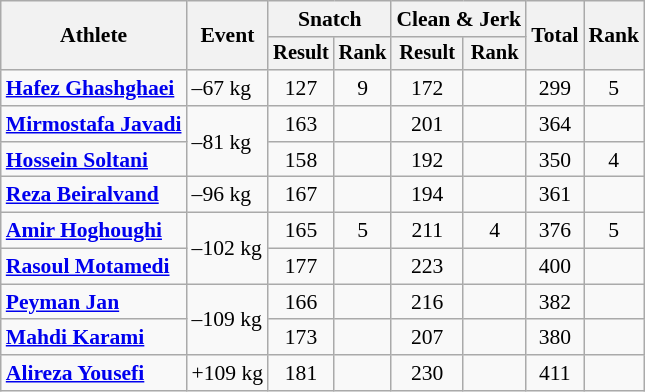<table class="wikitable" style="font-size:90%">
<tr>
<th rowspan="2">Athlete</th>
<th rowspan="2">Event</th>
<th colspan="2">Snatch</th>
<th colspan="2">Clean & Jerk</th>
<th rowspan="2">Total</th>
<th rowspan="2">Rank</th>
</tr>
<tr style="font-size:95%">
<th>Result</th>
<th>Rank</th>
<th>Result</th>
<th>Rank</th>
</tr>
<tr align=center>
<td align=left><strong><a href='#'>Hafez Ghashghaei</a></strong></td>
<td align=left>–67 kg</td>
<td>127</td>
<td>9</td>
<td>172</td>
<td></td>
<td>299</td>
<td>5</td>
</tr>
<tr align=center>
<td align=left><strong><a href='#'>Mirmostafa Javadi</a></strong></td>
<td align=left rowspan=2>–81 kg</td>
<td>163</td>
<td></td>
<td>201</td>
<td></td>
<td>364</td>
<td></td>
</tr>
<tr align=center>
<td align=left><strong><a href='#'>Hossein Soltani</a></strong></td>
<td>158</td>
<td></td>
<td>192</td>
<td></td>
<td>350</td>
<td>4</td>
</tr>
<tr align=center>
<td align=left><strong><a href='#'>Reza Beiralvand</a></strong></td>
<td align=left>–96 kg</td>
<td>167</td>
<td></td>
<td>194</td>
<td></td>
<td>361</td>
<td></td>
</tr>
<tr align=center>
<td align=left><strong><a href='#'>Amir Hoghoughi</a></strong></td>
<td align=left rowspan=2>–102 kg</td>
<td>165</td>
<td>5</td>
<td>211</td>
<td>4</td>
<td>376</td>
<td>5</td>
</tr>
<tr align=center>
<td align=left><strong><a href='#'>Rasoul Motamedi</a></strong></td>
<td>177</td>
<td></td>
<td>223</td>
<td></td>
<td>400</td>
<td></td>
</tr>
<tr align=center>
<td align=left><strong><a href='#'>Peyman Jan</a></strong></td>
<td align=left rowspan=2>–109 kg</td>
<td>166</td>
<td></td>
<td>216</td>
<td></td>
<td>382</td>
<td></td>
</tr>
<tr align=center>
<td align=left><strong><a href='#'>Mahdi Karami</a></strong></td>
<td>173</td>
<td></td>
<td>207</td>
<td></td>
<td>380</td>
<td></td>
</tr>
<tr align=center>
<td align=left><strong><a href='#'>Alireza Yousefi</a></strong></td>
<td align=left>+109 kg</td>
<td>181</td>
<td></td>
<td>230</td>
<td></td>
<td>411</td>
<td></td>
</tr>
</table>
